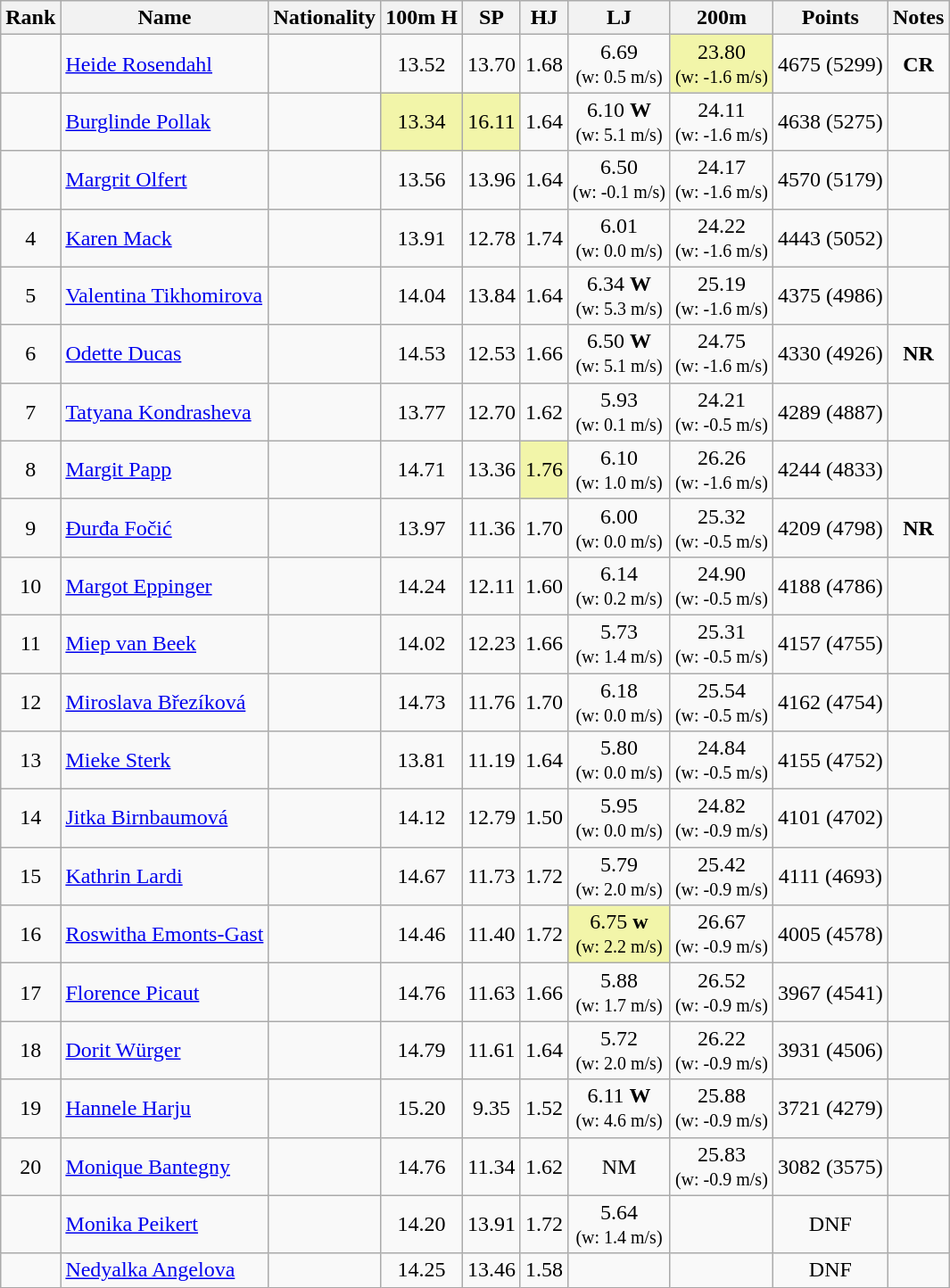<table class="wikitable sortable" style="text-align:center">
<tr>
<th>Rank</th>
<th>Name</th>
<th>Nationality</th>
<th>100m H</th>
<th>SP</th>
<th>HJ</th>
<th>LJ</th>
<th>200m</th>
<th>Points</th>
<th>Notes</th>
</tr>
<tr>
<td></td>
<td align=left><a href='#'>Heide Rosendahl</a></td>
<td align=left></td>
<td>13.52</td>
<td>13.70</td>
<td>1.68</td>
<td>6.69<br><small>(w: 0.5 m/s)</small></td>
<td bgcolor=#F2F5A9>23.80<br><small>(w: -1.6 m/s)</small></td>
<td>4675 (5299)</td>
<td><strong>CR</strong></td>
</tr>
<tr>
<td></td>
<td align=left><a href='#'>Burglinde Pollak</a></td>
<td align=left></td>
<td bgcolor=#F2F5A9>13.34</td>
<td bgcolor=#F2F5A9>16.11</td>
<td>1.64</td>
<td>6.10 <strong>W</strong><br><small>(w: 5.1 m/s)</small></td>
<td>24.11<br><small>(w: -1.6 m/s)</small></td>
<td>4638 (5275)</td>
<td></td>
</tr>
<tr>
<td></td>
<td align=left><a href='#'>Margrit Olfert</a></td>
<td align=left></td>
<td>13.56</td>
<td>13.96</td>
<td>1.64</td>
<td>6.50<br><small>(w: -0.1 m/s)</small></td>
<td>24.17<br><small>(w: -1.6 m/s)</small></td>
<td>4570 (5179)</td>
<td></td>
</tr>
<tr>
<td>4</td>
<td align=left><a href='#'>Karen Mack</a></td>
<td align=left></td>
<td>13.91</td>
<td>12.78</td>
<td>1.74</td>
<td>6.01<br><small>(w: 0.0 m/s)</small></td>
<td>24.22<br><small>(w: -1.6 m/s)</small></td>
<td>4443 (5052)</td>
<td></td>
</tr>
<tr>
<td>5</td>
<td align=left><a href='#'>Valentina Tikhomirova</a></td>
<td align=left></td>
<td>14.04</td>
<td>13.84</td>
<td>1.64</td>
<td>6.34 <strong>W</strong><br><small>(w: 5.3 m/s)</small></td>
<td>25.19<br><small>(w: -1.6 m/s)</small></td>
<td>4375 (4986)</td>
<td></td>
</tr>
<tr>
<td>6</td>
<td align=left><a href='#'>Odette Ducas</a></td>
<td align=left></td>
<td>14.53</td>
<td>12.53</td>
<td>1.66</td>
<td>6.50 <strong>W</strong><br><small>(w: 5.1 m/s)</small></td>
<td>24.75<br><small>(w: -1.6 m/s)</small></td>
<td>4330 (4926)</td>
<td><strong>NR</strong></td>
</tr>
<tr>
<td>7</td>
<td align=left><a href='#'>Tatyana Kondrasheva</a></td>
<td align=left></td>
<td>13.77</td>
<td>12.70</td>
<td>1.62</td>
<td>5.93<br><small>(w: 0.1 m/s)</small></td>
<td>24.21<br><small>(w: -0.5 m/s)</small></td>
<td>4289 (4887)</td>
<td></td>
</tr>
<tr>
<td>8</td>
<td align=left><a href='#'>Margit Papp</a></td>
<td align=left></td>
<td>14.71</td>
<td>13.36</td>
<td bgcolor=#F2F5A9>1.76</td>
<td>6.10<br><small>(w: 1.0 m/s)</small></td>
<td>26.26<br><small>(w: -1.6 m/s)</small></td>
<td>4244 (4833)</td>
<td></td>
</tr>
<tr>
<td>9</td>
<td align=left><a href='#'>Đurđa Fočić</a></td>
<td align=left></td>
<td>13.97</td>
<td>11.36</td>
<td>1.70</td>
<td>6.00<br><small>(w: 0.0 m/s)</small></td>
<td>25.32<br><small>(w: -0.5 m/s)</small></td>
<td>4209 (4798)</td>
<td><strong>NR</strong></td>
</tr>
<tr>
<td>10</td>
<td align=left><a href='#'>Margot Eppinger</a></td>
<td align=left></td>
<td>14.24</td>
<td>12.11</td>
<td>1.60</td>
<td>6.14<br><small>(w: 0.2 m/s)</small></td>
<td>24.90<br><small>(w: -0.5 m/s)</small></td>
<td>4188 (4786)</td>
<td></td>
</tr>
<tr>
<td>11</td>
<td align=left><a href='#'>Miep van Beek</a></td>
<td align=left></td>
<td>14.02</td>
<td>12.23</td>
<td>1.66</td>
<td>5.73<br><small>(w: 1.4 m/s)</small></td>
<td>25.31<br><small>(w: -0.5 m/s)</small></td>
<td>4157 (4755)</td>
<td></td>
</tr>
<tr>
<td>12</td>
<td align=left><a href='#'>Miroslava Březíková</a></td>
<td align=left></td>
<td>14.73</td>
<td>11.76</td>
<td>1.70</td>
<td>6.18<br><small>(w: 0.0 m/s)</small></td>
<td>25.54<br><small>(w: -0.5 m/s)</small></td>
<td>4162 (4754)</td>
<td></td>
</tr>
<tr>
<td>13</td>
<td align=left><a href='#'>Mieke Sterk</a></td>
<td align=left></td>
<td>13.81</td>
<td>11.19</td>
<td>1.64</td>
<td>5.80<br><small>(w: 0.0 m/s)</small></td>
<td>24.84<br><small>(w: -0.5 m/s)</small></td>
<td>4155 (4752)</td>
<td></td>
</tr>
<tr>
<td>14</td>
<td align=left><a href='#'>Jitka Birnbaumová</a></td>
<td align=left></td>
<td>14.12</td>
<td>12.79</td>
<td>1.50</td>
<td>5.95<br><small>(w: 0.0 m/s)</small></td>
<td>24.82<br><small>(w: -0.9 m/s)</small></td>
<td>4101 (4702)</td>
<td></td>
</tr>
<tr>
<td>15</td>
<td align=left><a href='#'>Kathrin Lardi</a></td>
<td align=left></td>
<td>14.67</td>
<td>11.73</td>
<td>1.72</td>
<td>5.79<br><small>(w: 2.0 m/s)</small></td>
<td>25.42<br><small>(w: -0.9 m/s)</small></td>
<td>4111 (4693)</td>
<td></td>
</tr>
<tr>
<td>16</td>
<td align=left><a href='#'>Roswitha Emonts-Gast</a></td>
<td align=left></td>
<td>14.46</td>
<td>11.40</td>
<td>1.72</td>
<td bgcolor=#F2F5A9>6.75 <strong>w</strong><br><small>(w: 2.2 m/s)</small></td>
<td>26.67<br><small>(w: -0.9 m/s)</small></td>
<td>4005 (4578)</td>
<td></td>
</tr>
<tr>
<td>17</td>
<td align=left><a href='#'>Florence Picaut</a></td>
<td align=left></td>
<td>14.76</td>
<td>11.63</td>
<td>1.66</td>
<td>5.88<br><small>(w: 1.7 m/s)</small></td>
<td>26.52<br><small>(w: -0.9 m/s)</small></td>
<td>3967 (4541)</td>
<td></td>
</tr>
<tr>
<td>18</td>
<td align=left><a href='#'>Dorit Würger</a></td>
<td align=left></td>
<td>14.79</td>
<td>11.61</td>
<td>1.64</td>
<td>5.72<br><small>(w: 2.0 m/s)</small></td>
<td>26.22<br><small>(w: -0.9 m/s)</small></td>
<td>3931 (4506)</td>
<td></td>
</tr>
<tr>
<td>19</td>
<td align=left><a href='#'>Hannele Harju</a></td>
<td align=left></td>
<td>15.20</td>
<td>9.35</td>
<td>1.52</td>
<td>6.11 <strong>W</strong><br><small>(w: 4.6 m/s)</small></td>
<td>25.88<br><small>(w: -0.9 m/s)</small></td>
<td>3721 (4279)</td>
<td></td>
</tr>
<tr>
<td>20</td>
<td align=left><a href='#'>Monique Bantegny</a></td>
<td align=left></td>
<td>14.76</td>
<td>11.34</td>
<td>1.62</td>
<td>NM</td>
<td>25.83<br><small>(w: -0.9 m/s)</small></td>
<td>3082 (3575)</td>
<td></td>
</tr>
<tr>
<td></td>
<td align=left><a href='#'>Monika Peikert</a></td>
<td align=left></td>
<td>14.20</td>
<td>13.91</td>
<td>1.72</td>
<td>5.64<br><small>(w: 1.4 m/s)</small></td>
<td></td>
<td>DNF</td>
<td></td>
</tr>
<tr>
<td></td>
<td align=left><a href='#'>Nedyalka Angelova</a></td>
<td align=left></td>
<td>14.25</td>
<td>13.46</td>
<td>1.58</td>
<td></td>
<td></td>
<td>DNF</td>
<td></td>
</tr>
</table>
